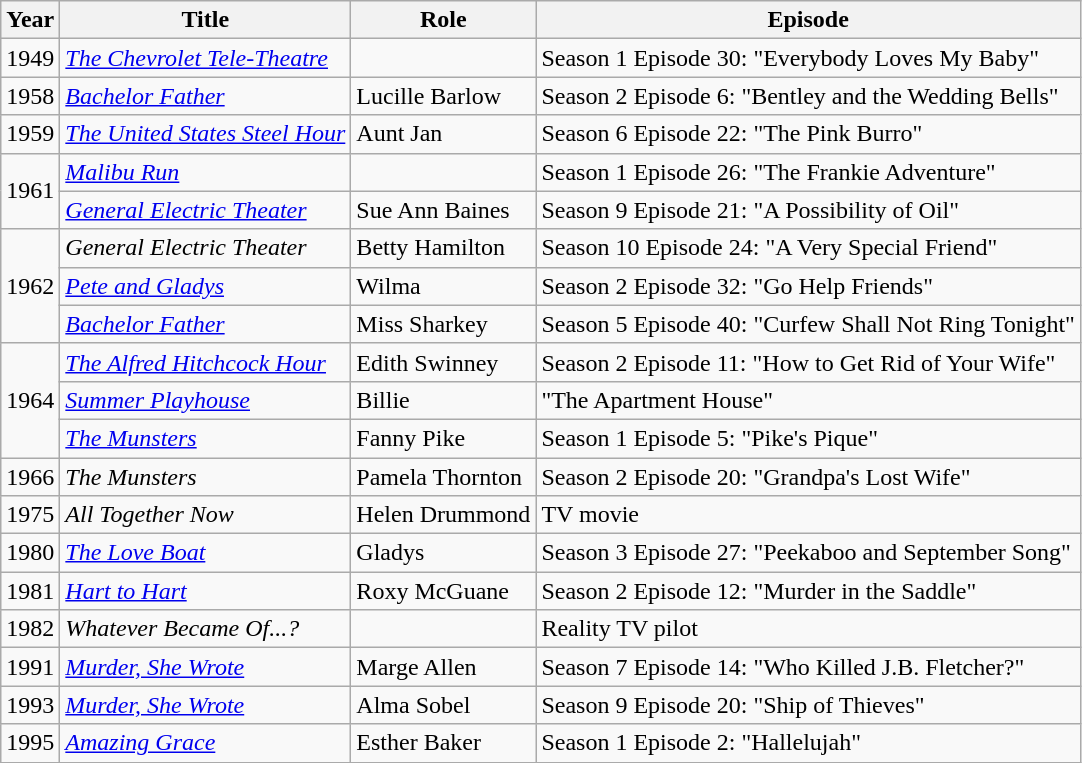<table class="wikitable sortable">
<tr>
<th>Year</th>
<th>Title</th>
<th>Role</th>
<th>Episode</th>
</tr>
<tr>
<td>1949</td>
<td><em><a href='#'>The Chevrolet Tele-Theatre</a></em></td>
<td></td>
<td>Season 1 Episode 30: "Everybody Loves My Baby"</td>
</tr>
<tr>
<td>1958</td>
<td><em><a href='#'>Bachelor Father</a></em></td>
<td>Lucille Barlow</td>
<td>Season 2 Episode 6: "Bentley and the Wedding Bells"</td>
</tr>
<tr>
<td>1959</td>
<td><em><a href='#'>The United States Steel Hour</a></em></td>
<td>Aunt Jan</td>
<td>Season 6 Episode 22: "The Pink Burro"</td>
</tr>
<tr>
<td rowspan=2>1961</td>
<td><em><a href='#'>Malibu Run</a></em></td>
<td></td>
<td>Season 1 Episode 26: "The Frankie Adventure"</td>
</tr>
<tr>
<td><em><a href='#'>General Electric Theater</a></em></td>
<td>Sue Ann Baines</td>
<td>Season 9 Episode 21: "A Possibility of Oil"</td>
</tr>
<tr>
<td rowspan=3>1962</td>
<td><em>General Electric Theater</em></td>
<td>Betty Hamilton</td>
<td>Season 10 Episode 24: "A Very Special Friend"</td>
</tr>
<tr>
<td><em><a href='#'>Pete and Gladys</a></em></td>
<td>Wilma</td>
<td>Season 2 Episode 32: "Go Help Friends"</td>
</tr>
<tr>
<td><em><a href='#'>Bachelor Father</a></em></td>
<td>Miss Sharkey</td>
<td>Season 5 Episode 40: "Curfew Shall Not Ring Tonight"</td>
</tr>
<tr>
<td rowspan=3>1964</td>
<td><em><a href='#'>The Alfred Hitchcock Hour</a></em></td>
<td>Edith Swinney</td>
<td>Season 2 Episode 11: "How to Get Rid of Your Wife"</td>
</tr>
<tr>
<td><em><a href='#'>Summer Playhouse</a></em></td>
<td>Billie</td>
<td>"The Apartment House"</td>
</tr>
<tr>
<td><em><a href='#'>The Munsters</a></em></td>
<td>Fanny Pike</td>
<td>Season 1 Episode 5: "Pike's Pique"</td>
</tr>
<tr>
<td>1966</td>
<td><em>The Munsters</em></td>
<td>Pamela Thornton</td>
<td>Season 2 Episode 20: "Grandpa's Lost Wife"</td>
</tr>
<tr>
<td>1975</td>
<td><em>All Together Now</em></td>
<td>Helen Drummond</td>
<td>TV movie</td>
</tr>
<tr>
<td>1980</td>
<td><em><a href='#'>The Love Boat</a></em></td>
<td>Gladys</td>
<td>Season 3 Episode 27: "Peekaboo and September Song"</td>
</tr>
<tr>
<td>1981</td>
<td><em><a href='#'>Hart to Hart</a></em></td>
<td>Roxy McGuane</td>
<td>Season 2 Episode 12: "Murder in the Saddle"</td>
</tr>
<tr>
<td>1982</td>
<td><em>Whatever Became Of...?</em></td>
<td></td>
<td>Reality TV pilot</td>
</tr>
<tr>
<td>1991</td>
<td><em><a href='#'>Murder, She Wrote</a></em></td>
<td>Marge Allen</td>
<td>Season 7 Episode 14: "Who Killed J.B. Fletcher?"</td>
</tr>
<tr>
<td>1993</td>
<td><em><a href='#'>Murder, She Wrote</a></em></td>
<td>Alma Sobel</td>
<td>Season 9 Episode 20: "Ship of Thieves"</td>
</tr>
<tr>
<td>1995</td>
<td><em><a href='#'>Amazing Grace</a></em></td>
<td>Esther Baker</td>
<td>Season 1 Episode 2: "Hallelujah"</td>
</tr>
</table>
